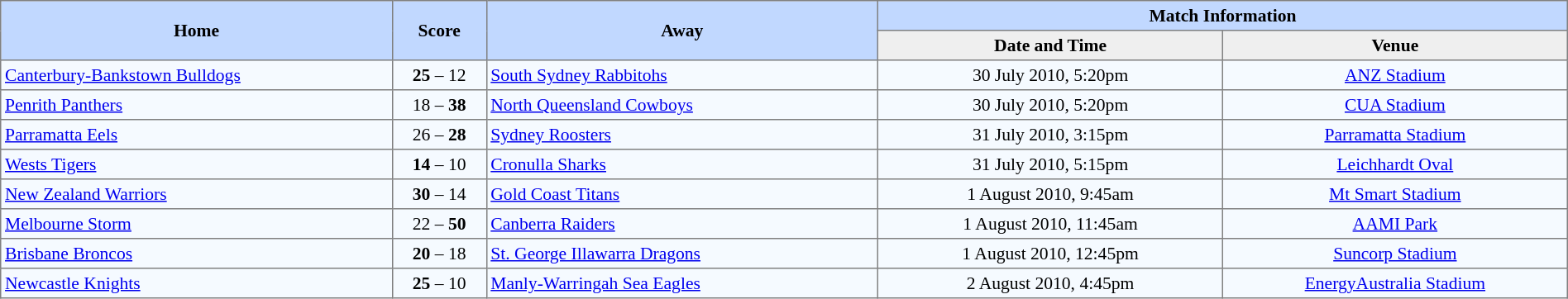<table border="1" cellpadding="3" cellspacing="0" style="border-collapse:collapse; font-size:90%; text-align:center; width:100%;">
<tr style="background:#c1d8ff;">
<th rowspan="2" style="width:25%;">Home</th>
<th rowspan="2" style="width:6%;">Score</th>
<th rowspan="2" style="width:25%;">Away</th>
<th colspan=6>Match Information</th>
</tr>
<tr style="background:#efefef;">
<th width=22%>Date and Time</th>
<th width=22%>Venue</th>
</tr>
<tr style="text-align:center; background:#f5faff;">
<td align=left> <a href='#'>Canterbury-Bankstown Bulldogs</a></td>
<td><strong>25</strong> – 12</td>
<td align=left> <a href='#'>South Sydney Rabbitohs</a></td>
<td>30 July 2010, 5:20pm</td>
<td><a href='#'>ANZ Stadium</a></td>
</tr>
<tr style="text-align:center; background:#f5faff;">
<td align=left> <a href='#'>Penrith Panthers</a></td>
<td>18 – <strong>38</strong></td>
<td align=left> <a href='#'>North Queensland Cowboys</a></td>
<td>30 July 2010, 5:20pm</td>
<td><a href='#'>CUA Stadium</a></td>
</tr>
<tr style="text-align:center; background:#f5faff;">
<td align=left> <a href='#'>Parramatta Eels</a></td>
<td>26 – <strong>28</strong></td>
<td align=left> <a href='#'>Sydney Roosters</a></td>
<td>31 July 2010, 3:15pm</td>
<td><a href='#'>Parramatta Stadium</a></td>
</tr>
<tr style="text-align:center; background:#f5faff;">
<td align=left> <a href='#'>Wests Tigers</a></td>
<td><strong>14</strong> – 10</td>
<td align=left> <a href='#'>Cronulla Sharks</a></td>
<td>31 July 2010, 5:15pm</td>
<td><a href='#'>Leichhardt Oval</a></td>
</tr>
<tr style="text-align:center; background:#f5faff;">
<td align=left> <a href='#'>New Zealand Warriors</a></td>
<td><strong>30</strong> – 14</td>
<td align=left> <a href='#'>Gold Coast Titans</a></td>
<td>1 August 2010, 9:45am</td>
<td><a href='#'>Mt Smart Stadium</a></td>
</tr>
<tr style="text-align:center; background:#f5faff;">
<td align=left> <a href='#'>Melbourne Storm</a></td>
<td>22 – <strong>50</strong></td>
<td align=left> <a href='#'>Canberra Raiders</a></td>
<td>1 August 2010, 11:45am</td>
<td><a href='#'>AAMI Park</a></td>
</tr>
<tr style="text-align:center; background:#f5faff;">
<td align=left> <a href='#'>Brisbane Broncos</a></td>
<td><strong>20</strong> – 18</td>
<td align=left> <a href='#'>St. George Illawarra Dragons</a></td>
<td>1 August 2010, 12:45pm</td>
<td><a href='#'>Suncorp Stadium</a></td>
</tr>
<tr style="text-align:center; background:#f5faff;">
<td align=left> <a href='#'>Newcastle Knights</a></td>
<td><strong>25</strong> – 10</td>
<td align=left> <a href='#'>Manly-Warringah Sea Eagles</a></td>
<td>2 August 2010, 4:45pm</td>
<td><a href='#'>EnergyAustralia Stadium</a></td>
</tr>
</table>
